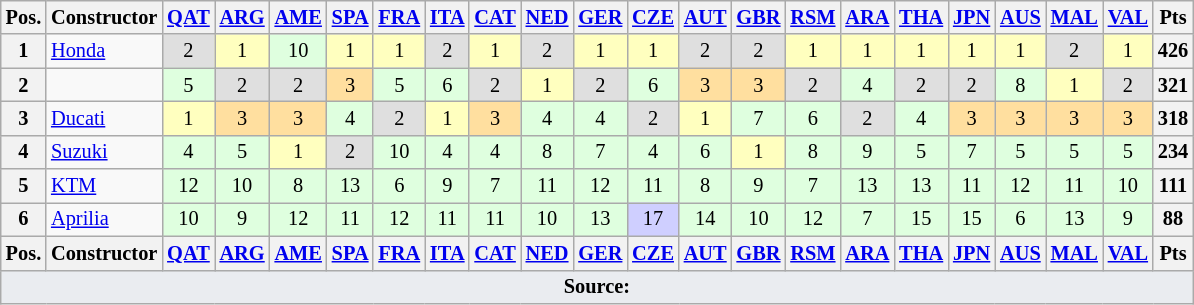<table class="wikitable" style="font-size: 85%; text-align:center">
<tr valign="top">
<th valign="middle">Pos.</th>
<th valign="middle">Constructor</th>
<th><a href='#'>QAT</a><br></th>
<th><a href='#'>ARG</a><br></th>
<th><a href='#'>AME</a><br></th>
<th><a href='#'>SPA</a><br></th>
<th><a href='#'>FRA</a><br></th>
<th><a href='#'>ITA</a><br></th>
<th><a href='#'>CAT</a><br></th>
<th><a href='#'>NED</a><br></th>
<th><a href='#'>GER</a><br></th>
<th><a href='#'>CZE</a><br></th>
<th><a href='#'>AUT</a><br></th>
<th><a href='#'>GBR</a><br></th>
<th><a href='#'>RSM</a><br></th>
<th><a href='#'>ARA</a><br></th>
<th><a href='#'>THA</a><br></th>
<th><a href='#'>JPN</a><br></th>
<th><a href='#'>AUS</a><br></th>
<th><a href='#'>MAL</a><br></th>
<th><a href='#'>VAL</a><br></th>
<th valign="middle">Pts</th>
</tr>
<tr>
<th>1</th>
<td align="left"> <a href='#'>Honda</a></td>
<td style="background:#dfdfdf;">2</td>
<td style="background:#ffffbf;">1</td>
<td style="background:#dfffdf;">10</td>
<td style="background:#ffffbf;">1</td>
<td style="background:#ffffbf;">1</td>
<td style="background:#dfdfdf;">2</td>
<td style="background:#ffffbf;">1</td>
<td style="background:#dfdfdf;">2</td>
<td style="background:#ffffbf;">1</td>
<td style="background:#ffffbf;">1</td>
<td style="background:#dfdfdf;">2</td>
<td style="background:#dfdfdf;">2</td>
<td style="background:#ffffbf;">1</td>
<td style="background:#ffffbf;">1</td>
<td style="background:#ffffbf;">1</td>
<td style="background:#ffffbf;">1</td>
<td style="background:#ffffbf;">1</td>
<td style="background:#dfdfdf;">2</td>
<td style="background:#ffffbf;">1</td>
<th>426</th>
</tr>
<tr>
<th>2</th>
<td align="left"></td>
<td style="background:#dfffdf;">5</td>
<td style="background:#dfdfdf;">2</td>
<td style="background:#dfdfdf;">2</td>
<td style="background:#ffdf9f;">3</td>
<td style="background:#dfffdf;">5</td>
<td style="background:#dfffdf;">6</td>
<td style="background:#dfdfdf;">2</td>
<td style="background:#ffffbf;">1</td>
<td style="background:#dfdfdf;">2</td>
<td style="background:#dfffdf;">6</td>
<td style="background:#ffdf9f;">3</td>
<td style="background:#ffdf9f;">3</td>
<td style="background:#dfdfdf;">2</td>
<td style="background:#dfffdf;">4</td>
<td style="background:#dfdfdf;">2</td>
<td style="background:#dfdfdf;">2</td>
<td style="background:#dfffdf;">8</td>
<td style="background:#ffffbf;">1</td>
<td style="background:#dfdfdf;">2</td>
<th>321</th>
</tr>
<tr>
<th>3</th>
<td align="left"> <a href='#'>Ducati</a></td>
<td style="background:#ffffbf;">1</td>
<td style="background:#ffdf9f;">3</td>
<td style="background:#ffdf9f;">3</td>
<td style="background:#dfffdf;">4</td>
<td style="background:#dfdfdf;">2</td>
<td style="background:#ffffbf;">1</td>
<td style="background:#ffdf9f;">3</td>
<td style="background:#dfffdf;">4</td>
<td style="background:#dfffdf;">4</td>
<td style="background:#dfdfdf;">2</td>
<td style="background:#ffffbf;">1</td>
<td style="background:#dfffdf;">7</td>
<td style="background:#dfffdf;">6</td>
<td style="background:#dfdfdf;">2</td>
<td style="background:#dfffdf;">4</td>
<td style="background:#ffdf9f;">3</td>
<td style="background:#ffdf9f;">3</td>
<td style="background:#ffdf9f;">3</td>
<td style="background:#ffdf9f;">3</td>
<th>318</th>
</tr>
<tr>
<th>4</th>
<td align="left"> <a href='#'>Suzuki</a></td>
<td style="background:#dfffdf;">4</td>
<td style="background:#dfffdf;">5</td>
<td style="background:#ffffbf;">1</td>
<td style="background:#dfdfdf;">2</td>
<td style="background:#dfffdf;">10</td>
<td style="background:#dfffdf;">4</td>
<td style="background:#dfffdf;">4</td>
<td style="background:#dfffdf;">8</td>
<td style="background:#dfffdf;">7</td>
<td style="background:#dfffdf;">4</td>
<td style="background:#dfffdf;">6</td>
<td style="background:#ffffbf;">1</td>
<td style="background:#dfffdf;">8</td>
<td style="background:#dfffdf;">9</td>
<td style="background:#dfffdf;">5</td>
<td style="background:#dfffdf;">7</td>
<td style="background:#dfffdf;">5</td>
<td style="background:#dfffdf;">5</td>
<td style="background:#dfffdf;">5</td>
<th>234</th>
</tr>
<tr>
<th>5</th>
<td align="left"> <a href='#'>KTM</a></td>
<td style="background:#dfffdf;">12</td>
<td style="background:#dfffdf;">10</td>
<td style="background:#dfffdf;">8</td>
<td style="background:#dfffdf;">13</td>
<td style="background:#dfffdf;">6</td>
<td style="background:#dfffdf;">9</td>
<td style="background:#dfffdf;">7</td>
<td style="background:#dfffdf;">11</td>
<td style="background:#dfffdf;">12</td>
<td style="background:#dfffdf;">11</td>
<td style="background:#dfffdf;">8</td>
<td style="background:#dfffdf;">9</td>
<td style="background:#dfffdf;">7</td>
<td style="background:#dfffdf;">13</td>
<td style="background:#dfffdf;">13</td>
<td style="background:#dfffdf;">11</td>
<td style="background:#dfffdf;">12</td>
<td style="background:#dfffdf;">11</td>
<td style="background:#dfffdf;">10</td>
<th>111</th>
</tr>
<tr>
<th>6</th>
<td align="left"> <a href='#'>Aprilia</a></td>
<td style="background:#dfffdf;">10</td>
<td style="background:#dfffdf;">9</td>
<td style="background:#dfffdf;">12</td>
<td style="background:#dfffdf;">11</td>
<td style="background:#dfffdf;">12</td>
<td style="background:#dfffdf;">11</td>
<td style="background:#dfffdf;">11</td>
<td style="background:#dfffdf;">10</td>
<td style="background:#dfffdf;">13</td>
<td style="background:#cfcfff;">17</td>
<td style="background:#dfffdf;">14</td>
<td style="background:#dfffdf;">10</td>
<td style="background:#dfffdf;">12</td>
<td style="background:#dfffdf;">7</td>
<td style="background:#dfffdf;">15</td>
<td style="background:#dfffdf;">15</td>
<td style="background:#dfffdf;">6</td>
<td style="background:#dfffdf;">13</td>
<td style="background:#dfffdf;">9</td>
<th>88</th>
</tr>
<tr valign="top">
<th valign="middle">Pos.</th>
<th valign="middle">Constructor</th>
<th><a href='#'>QAT</a><br></th>
<th><a href='#'>ARG</a><br></th>
<th><a href='#'>AME</a><br></th>
<th><a href='#'>SPA</a><br></th>
<th><a href='#'>FRA</a><br></th>
<th><a href='#'>ITA</a><br></th>
<th><a href='#'>CAT</a><br></th>
<th><a href='#'>NED</a><br></th>
<th><a href='#'>GER</a><br></th>
<th><a href='#'>CZE</a><br></th>
<th><a href='#'>AUT</a><br></th>
<th><a href='#'>GBR</a><br></th>
<th><a href='#'>RSM</a><br></th>
<th><a href='#'>ARA</a><br></th>
<th><a href='#'>THA</a><br></th>
<th><a href='#'>JPN</a><br></th>
<th><a href='#'>AUS</a><br></th>
<th><a href='#'>MAL</a><br></th>
<th><a href='#'>VAL</a><br></th>
<th valign="middle">Pts</th>
</tr>
<tr>
<td colspan="22" style="background-color:#EAECF0;text-align:center"><strong>Source:</strong></td>
</tr>
</table>
